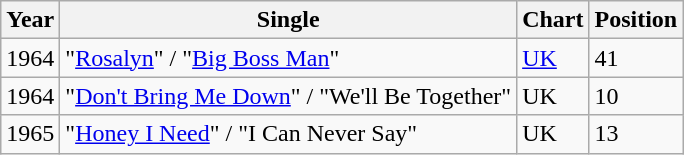<table class="wikitable">
<tr>
<th>Year</th>
<th><strong>Single</strong></th>
<th>Chart</th>
<th><strong>Position</strong></th>
</tr>
<tr>
<td>1964</td>
<td>"<a href='#'>Rosalyn</a>" / "<a href='#'>Big Boss Man</a>"</td>
<td><a href='#'>UK</a></td>
<td>41</td>
</tr>
<tr>
<td>1964</td>
<td>"<a href='#'>Don't Bring Me Down</a>" / "We'll Be Together"</td>
<td>UK</td>
<td>10</td>
</tr>
<tr>
<td>1965</td>
<td>"<a href='#'>Honey I Need</a>" / "I Can Never Say"</td>
<td>UK</td>
<td>13</td>
</tr>
</table>
